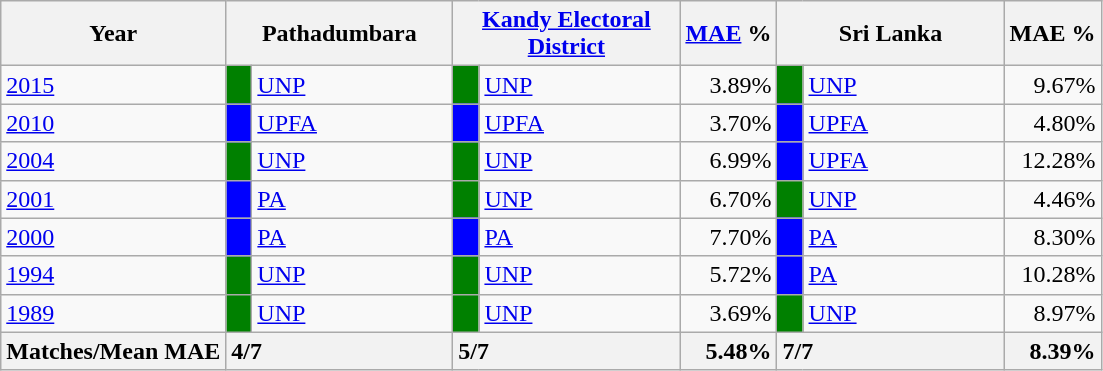<table class="wikitable">
<tr>
<th>Year</th>
<th colspan="2" width="144px">Pathadumbara</th>
<th colspan="2" width="144px"><a href='#'>Kandy Electoral District</a></th>
<th><a href='#'>MAE</a> %</th>
<th colspan="2" width="144px">Sri Lanka</th>
<th>MAE %</th>
</tr>
<tr>
<td><a href='#'>2015</a></td>
<td style="background-color:green;" width="10px"></td>
<td style="text-align:left;"><a href='#'>UNP</a></td>
<td style="background-color:green;" width="10px"></td>
<td style="text-align:left;"><a href='#'>UNP</a></td>
<td style="text-align:right;">3.89%</td>
<td style="background-color:green;" width="10px"></td>
<td style="text-align:left;"><a href='#'>UNP</a></td>
<td style="text-align:right;">9.67%</td>
</tr>
<tr>
<td><a href='#'>2010</a></td>
<td style="background-color:blue;" width="10px"></td>
<td style="text-align:left;"><a href='#'>UPFA</a></td>
<td style="background-color:blue;" width="10px"></td>
<td style="text-align:left;"><a href='#'>UPFA</a></td>
<td style="text-align:right;">3.70%</td>
<td style="background-color:blue;" width="10px"></td>
<td style="text-align:left;"><a href='#'>UPFA</a></td>
<td style="text-align:right;">4.80%</td>
</tr>
<tr>
<td><a href='#'>2004</a></td>
<td style="background-color:green;" width="10px"></td>
<td style="text-align:left;"><a href='#'>UNP</a></td>
<td style="background-color:green;" width="10px"></td>
<td style="text-align:left;"><a href='#'>UNP</a></td>
<td style="text-align:right;">6.99%</td>
<td style="background-color:blue;" width="10px"></td>
<td style="text-align:left;"><a href='#'>UPFA</a></td>
<td style="text-align:right;">12.28%</td>
</tr>
<tr>
<td><a href='#'>2001</a></td>
<td style="background-color:blue;" width="10px"></td>
<td style="text-align:left;"><a href='#'>PA</a></td>
<td style="background-color:green;" width="10px"></td>
<td style="text-align:left;"><a href='#'>UNP</a></td>
<td style="text-align:right;">6.70%</td>
<td style="background-color:green;" width="10px"></td>
<td style="text-align:left;"><a href='#'>UNP</a></td>
<td style="text-align:right;">4.46%</td>
</tr>
<tr>
<td><a href='#'>2000</a></td>
<td style="background-color:blue;" width="10px"></td>
<td style="text-align:left;"><a href='#'>PA</a></td>
<td style="background-color:blue;" width="10px"></td>
<td style="text-align:left;"><a href='#'>PA</a></td>
<td style="text-align:right;">7.70%</td>
<td style="background-color:blue;" width="10px"></td>
<td style="text-align:left;"><a href='#'>PA</a></td>
<td style="text-align:right;">8.30%</td>
</tr>
<tr>
<td><a href='#'>1994</a></td>
<td style="background-color:green;" width="10px"></td>
<td style="text-align:left;"><a href='#'>UNP</a></td>
<td style="background-color:green;" width="10px"></td>
<td style="text-align:left;"><a href='#'>UNP</a></td>
<td style="text-align:right;">5.72%</td>
<td style="background-color:blue;" width="10px"></td>
<td style="text-align:left;"><a href='#'>PA</a></td>
<td style="text-align:right;">10.28%</td>
</tr>
<tr>
<td><a href='#'>1989</a></td>
<td style="background-color:green;" width="10px"></td>
<td style="text-align:left;"><a href='#'>UNP</a></td>
<td style="background-color:green;" width="10px"></td>
<td style="text-align:left;"><a href='#'>UNP</a></td>
<td style="text-align:right;">3.69%</td>
<td style="background-color:green;" width="10px"></td>
<td style="text-align:left;"><a href='#'>UNP</a></td>
<td style="text-align:right;">8.97%</td>
</tr>
<tr>
<th>Matches/Mean MAE</th>
<th style="text-align:left;"colspan="2" width="144px">4/7</th>
<th style="text-align:left;"colspan="2" width="144px">5/7</th>
<th style="text-align:right;">5.48%</th>
<th style="text-align:left;"colspan="2" width="144px">7/7</th>
<th style="text-align:right;">8.39%</th>
</tr>
</table>
